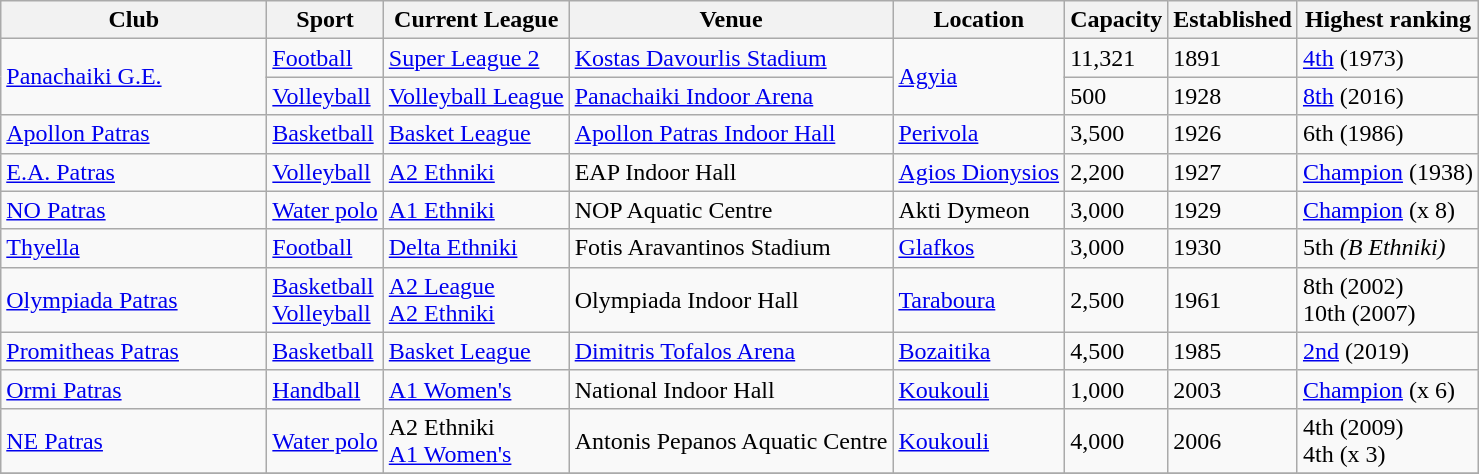<table class="wikitable">
<tr>
<th width=170>Club</th>
<th>Sport</th>
<th>Current League</th>
<th>Venue</th>
<th>Location</th>
<th>Capacity</th>
<th>Established</th>
<th>Highest ranking</th>
</tr>
<tr>
<td rowspan=2><a href='#'>Panachaiki G.E.</a></td>
<td><a href='#'>Football</a></td>
<td><a href='#'>Super League 2</a></td>
<td><a href='#'>Kostas Davourlis Stadium</a></td>
<td rowspan=2><a href='#'>Agyia</a></td>
<td>11,321</td>
<td>1891</td>
<td><a href='#'>4th</a> (1973)</td>
</tr>
<tr>
<td><a href='#'>Volleyball</a></td>
<td><a href='#'>Volleyball League</a></td>
<td><a href='#'>Panachaiki Indoor Arena</a></td>
<td>500</td>
<td>1928</td>
<td><a href='#'>8th</a> (2016)</td>
</tr>
<tr>
<td><a href='#'>Apollon Patras</a></td>
<td><a href='#'>Basketball</a></td>
<td><a href='#'>Basket League</a></td>
<td><a href='#'>Apollon Patras Indoor Hall</a></td>
<td><a href='#'>Perivola</a></td>
<td>3,500</td>
<td>1926</td>
<td>6th (1986)</td>
</tr>
<tr>
<td><a href='#'>E.A. Patras</a></td>
<td><a href='#'>Volleyball</a></td>
<td><a href='#'>A2 Ethniki</a></td>
<td>EAP Indoor Hall</td>
<td><a href='#'>Agios Dionysios</a></td>
<td>2,200</td>
<td>1927</td>
<td><a href='#'>Champion</a> (1938)</td>
</tr>
<tr>
<td><a href='#'>NO Patras</a></td>
<td><a href='#'>Water polo</a></td>
<td><a href='#'>A1 Ethniki</a></td>
<td>NOP Aquatic Centre</td>
<td>Akti Dymeon</td>
<td>3,000</td>
<td>1929</td>
<td><a href='#'>Champion</a> (x 8)</td>
</tr>
<tr>
<td><a href='#'>Thyella</a></td>
<td><a href='#'>Football</a></td>
<td><a href='#'>Delta Ethniki</a></td>
<td>Fotis Aravantinos Stadium</td>
<td><a href='#'>Glafkos</a></td>
<td>3,000</td>
<td>1930</td>
<td>5th <em>(B Ethniki)</em></td>
</tr>
<tr>
<td><a href='#'>Olympiada Patras</a></td>
<td><a href='#'>Basketball</a><br><a href='#'>Volleyball</a></td>
<td><a href='#'>A2 League</a> <br> <a href='#'>A2 Ethniki</a></td>
<td>Olympiada Indoor Hall</td>
<td><a href='#'>Taraboura</a></td>
<td>2,500</td>
<td>1961</td>
<td>8th (2002) <br> 10th (2007)</td>
</tr>
<tr>
<td><a href='#'>Promitheas Patras</a></td>
<td><a href='#'>Basketball</a></td>
<td><a href='#'>Basket League</a></td>
<td><a href='#'>Dimitris Tofalos Arena</a></td>
<td><a href='#'>Bozaitika</a></td>
<td>4,500</td>
<td>1985</td>
<td><a href='#'>2nd</a> (2019)</td>
</tr>
<tr>
<td><a href='#'>Ormi Patras</a></td>
<td><a href='#'>Handball</a></td>
<td><a href='#'>A1 Women's</a></td>
<td>National Indoor Hall</td>
<td><a href='#'>Koukouli</a></td>
<td>1,000</td>
<td>2003</td>
<td><a href='#'>Champion</a> (x 6)</td>
</tr>
<tr>
<td><a href='#'>NE Patras</a></td>
<td><a href='#'>Water polo</a></td>
<td>A2 Ethniki <br> <a href='#'>A1 Women's</a></td>
<td>Antonis Pepanos Aquatic Centre</td>
<td><a href='#'>Koukouli</a></td>
<td>4,000</td>
<td>2006</td>
<td>4th (2009) <br> 4th (x 3)</td>
</tr>
<tr>
</tr>
</table>
